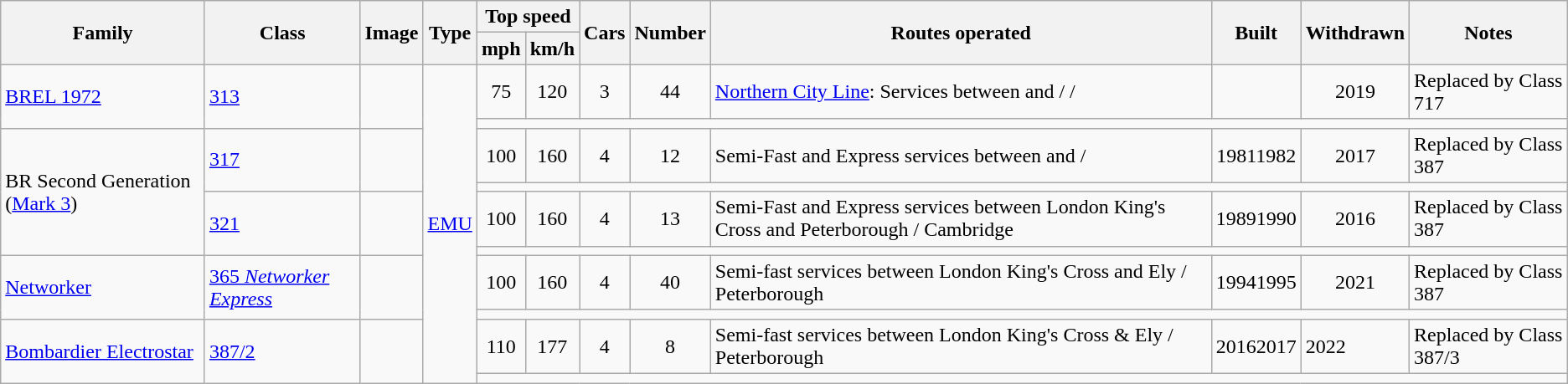<table class="wikitable">
<tr>
<th rowspan="2">Family</th>
<th rowspan="2">Class</th>
<th rowspan="2">Image</th>
<th rowspan="2">Type</th>
<th colspan="2">Top speed</th>
<th rowspan="2">Cars</th>
<th rowspan="2">Number</th>
<th rowspan="2">Routes operated</th>
<th rowspan="2">Built</th>
<th rowspan="2">Withdrawn</th>
<th rowspan="2">Notes</th>
</tr>
<tr bgcolor="#f9f9f9">
<th>mph</th>
<th>km/h</th>
</tr>
<tr>
<td rowspan="2"><a href='#'>BREL 1972</a></td>
<td rowspan="2"><a href='#'>313</a></td>
<td rowspan="2" align="center"></td>
<td rowspan="10" align="center"><a href='#'>EMU</a></td>
<td align="center">75</td>
<td align="center">120</td>
<td align="center">3</td>
<td align="center">44</td>
<td><a href='#'>Northern City Line</a>: Services between  and  /  / </td>
<td align="center"></td>
<td align="center">2019</td>
<td>Replaced by Class 717</td>
</tr>
<tr>
<td colspan="8"></td>
</tr>
<tr>
<td rowspan="4">BR Second Generation (<a href='#'>Mark 3</a>)</td>
<td rowspan="2"><a href='#'>317</a></td>
<td rowspan="2" align="center"></td>
<td align="center">100</td>
<td align="center">160</td>
<td align="center">4</td>
<td align="center">12</td>
<td>Semi-Fast and Express services between  and  / </td>
<td align="center">19811982</td>
<td align="center">2017</td>
<td>Replaced by Class 387</td>
</tr>
<tr>
<td colspan="8"></td>
</tr>
<tr>
<td rowspan="2"><a href='#'>321</a></td>
<td rowspan="2" align="center"></td>
<td align="center">100</td>
<td align="center">160</td>
<td align="center">4</td>
<td align="center">13</td>
<td>Semi-Fast and Express services between London King's Cross and Peterborough / Cambridge</td>
<td align="center">19891990</td>
<td align="center">2016</td>
<td>Replaced by Class 387</td>
</tr>
<tr>
<td colspan="8"></td>
</tr>
<tr>
<td rowspan="2"><a href='#'>Networker</a></td>
<td rowspan="2"><a href='#'>365 <em>Networker Express</em></a></td>
<td rowspan="2"></td>
<td align="center">100</td>
<td align="center">160</td>
<td align="center">4</td>
<td align="center">40</td>
<td>Semi-fast services between London King's Cross and Ely / Peterborough</td>
<td align="center">19941995</td>
<td align="center">2021</td>
<td>Replaced by Class 387</td>
</tr>
<tr>
<td colspan="8"></td>
</tr>
<tr>
<td rowspan="2"><a href='#'>Bombardier Electrostar</a></td>
<td rowspan="2"><a href='#'>387/2</a></td>
<td rowspan="2"></td>
<td align="center">110</td>
<td align="center">177</td>
<td align="center">4</td>
<td align="center">8</td>
<td>Semi-fast services between London King's Cross & Ely / Peterborough</td>
<td align="center">20162017</td>
<td>2022</td>
<td>Replaced by Class 387/3</td>
</tr>
<tr>
<td colspan="8"></td>
</tr>
</table>
